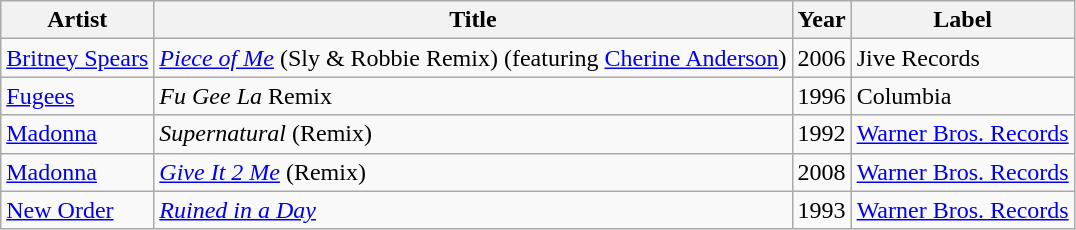<table class="wikitable sortable">
<tr>
<th>Artist</th>
<th>Title</th>
<th>Year</th>
<th>Label</th>
</tr>
<tr>
<td><a href='#'>Britney Spears</a></td>
<td><em><a href='#'>Piece of Me</a></em> (Sly & Robbie Remix) (featuring <a href='#'>Cherine Anderson</a>)</td>
<td>2006</td>
<td>Jive Records</td>
</tr>
<tr>
<td><a href='#'>Fugees</a></td>
<td><em>Fu Gee La</em> Remix</td>
<td>1996</td>
<td>Columbia</td>
</tr>
<tr>
<td><a href='#'>Madonna</a></td>
<td><em>Supernatural</em> (Remix)</td>
<td>1992</td>
<td><a href='#'>Warner Bros. Records</a></td>
</tr>
<tr>
<td><a href='#'>Madonna</a></td>
<td><em><a href='#'>Give It 2 Me</a></em> (Remix)</td>
<td>2008</td>
<td><a href='#'>Warner Bros. Records</a></td>
</tr>
<tr>
<td><a href='#'>New Order</a></td>
<td><em><a href='#'>Ruined in a Day</a></em></td>
<td>1993</td>
<td><a href='#'>Warner Bros. Records</a></td>
</tr>
</table>
